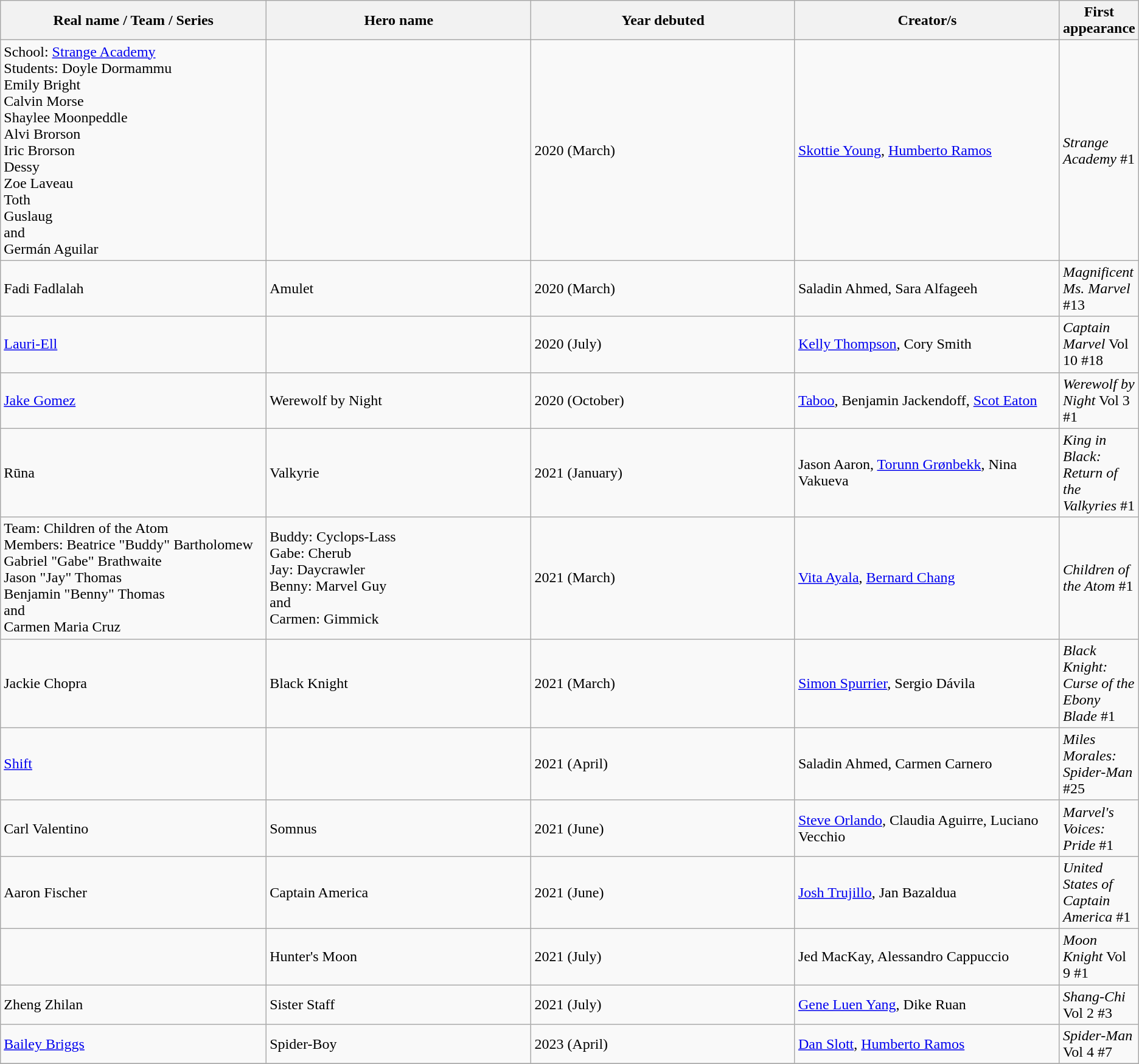<table class="wikitable">
<tr>
<th style="width:25%;">Real name / Team / Series</th>
<th style="width:25%;">Hero name</th>
<th style="width:25%;">Year debuted</th>
<th style="width:25%;">Creator/s</th>
<th style="width:25%;">First appearance</th>
</tr>
<tr>
<td>School: <a href='#'>Strange Academy</a><br>Students: Doyle Dormammu<br>Emily Bright<br>Calvin Morse<br>Shaylee Moonpeddle<br>Alvi Brorson<br>Iric Brorson<br>Dessy<br>Zoe Laveau<br>Toth<br>Guslaug<br>and<br>Germán Aguilar</td>
<td></td>
<td>2020 (March)</td>
<td><a href='#'>Skottie Young</a>, <a href='#'>Humberto Ramos</a></td>
<td><em>Strange Academy</em>  #1</td>
</tr>
<tr>
<td>Fadi Fadlalah</td>
<td>Amulet</td>
<td>2020 (March)</td>
<td>Saladin Ahmed, Sara Alfageeh</td>
<td><em>Magnificent Ms. Marvel</em>  #13</td>
</tr>
<tr>
<td><a href='#'>Lauri-Ell</a></td>
<td></td>
<td>2020 (July)</td>
<td><a href='#'>Kelly Thompson</a>, Cory Smith</td>
<td><em>Captain Marvel</em> Vol 10 #18</td>
</tr>
<tr>
<td><a href='#'>Jake Gomez</a></td>
<td>Werewolf by Night</td>
<td>2020 (October)</td>
<td><a href='#'>Taboo</a>, Benjamin Jackendoff, <a href='#'>Scot Eaton</a></td>
<td><em>Werewolf by Night</em> Vol 3 #1</td>
</tr>
<tr>
<td>Rūna</td>
<td>Valkyrie</td>
<td>2021 (January)</td>
<td>Jason Aaron, <a href='#'>Torunn Grønbekk</a>, Nina Vakueva</td>
<td><em>King in Black: Return of the Valkyries</em> #1</td>
</tr>
<tr>
<td>Team: Children of the Atom<br>Members: Beatrice "Buddy" Bartholomew<br>Gabriel "Gabe" Brathwaite<br>Jason "Jay" Thomas<br>Benjamin "Benny" Thomas<br>and<br>Carmen Maria Cruz</td>
<td>Buddy: Cyclops-Lass<br>Gabe: Cherub<br>Jay: Daycrawler<br>Benny: Marvel Guy<br>and<br>Carmen: Gimmick</td>
<td>2021 (March)</td>
<td><a href='#'>Vita Ayala</a>, <a href='#'>Bernard Chang</a></td>
<td><em>Children of the Atom</em>  #1</td>
</tr>
<tr>
<td>Jackie Chopra</td>
<td>Black Knight</td>
<td>2021 (March)</td>
<td><a href='#'>Simon Spurrier</a>, Sergio Dávila</td>
<td><em>Black Knight: Curse of the Ebony Blade</em> #1</td>
</tr>
<tr>
<td><a href='#'>Shift</a></td>
<td></td>
<td>2021 (April)</td>
<td>Saladin Ahmed, Carmen Carnero</td>
<td><em>Miles Morales: Spider-Man</em> #25</td>
</tr>
<tr>
<td>Carl Valentino</td>
<td>Somnus</td>
<td>2021 (June)</td>
<td><a href='#'>Steve Orlando</a>, Claudia Aguirre, Luciano Vecchio</td>
<td><em>Marvel's Voices: Pride</em> #1</td>
</tr>
<tr>
<td>Aaron Fischer</td>
<td>Captain America</td>
<td>2021 (June)</td>
<td><a href='#'>Josh Trujillo</a>, Jan Bazaldua</td>
<td><em>United States of Captain America</em> #1</td>
</tr>
<tr>
<td></td>
<td>Hunter's Moon</td>
<td>2021 (July)</td>
<td>Jed MacKay, Alessandro Cappuccio</td>
<td><em>Moon Knight</em> Vol 9 #1</td>
</tr>
<tr>
<td>Zheng Zhilan</td>
<td>Sister Staff</td>
<td>2021 (July)</td>
<td><a href='#'>Gene Luen Yang</a>, Dike Ruan</td>
<td><em>Shang-Chi</em> Vol 2 #3</td>
</tr>
<tr>
<td><a href='#'>Bailey Briggs</a></td>
<td>Spider-Boy</td>
<td>2023 (April)</td>
<td><a href='#'>Dan Slott</a>, <a href='#'>Humberto Ramos</a></td>
<td><em>Spider-Man</em> Vol 4 #7</td>
</tr>
<tr>
</tr>
</table>
